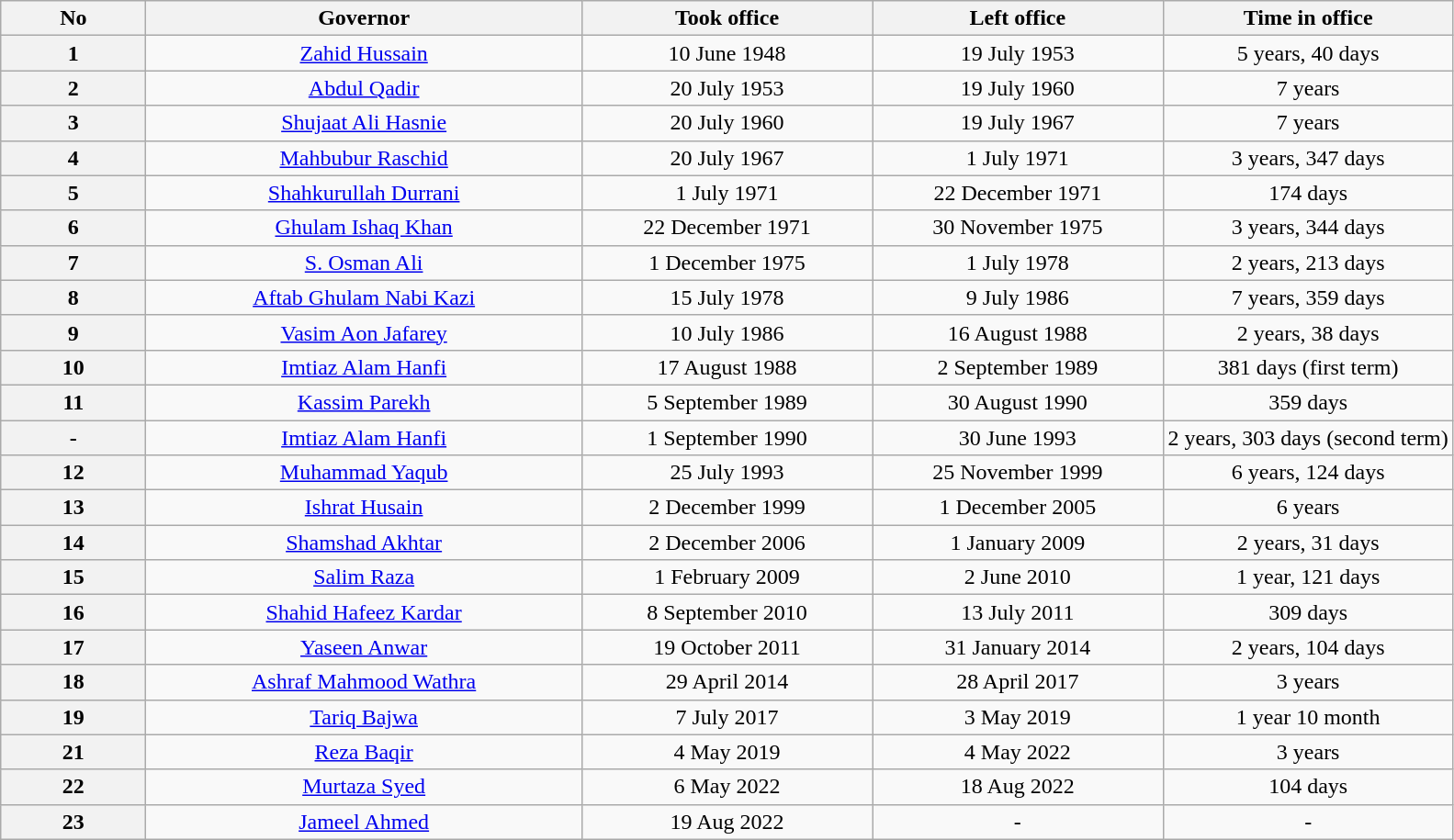<table class="wikitable" style="text-align: center;">
<tr>
<th>No</th>
<th>Governor</th>
<th>Took office</th>
<th>Left office</th>
<th>Time in office</th>
</tr>
<tr>
<th>1</th>
<td style="width:30%;"><a href='#'>Zahid Hussain</a></td>
<td style="width:20%;">10 June 1948</td>
<td style="width:20%;">19 July 1953</td>
<td style="width:20%;">5 years, 40 days</td>
</tr>
<tr>
<th>2</th>
<td style="width:30%;"><a href='#'>Abdul Qadir</a></td>
<td style="width:20%;">20 July 1953</td>
<td style="width:20%;">19 July 1960</td>
<td style="width:20%;">7 years</td>
</tr>
<tr>
<th>3</th>
<td style="width:30%;"><a href='#'>Shujaat Ali Hasnie</a></td>
<td style="width:20%;">20 July 1960</td>
<td style="width:20%;">19 July 1967</td>
<td style="width:20%;">7 years</td>
</tr>
<tr>
<th>4</th>
<td style="width:30%;"><a href='#'>Mahbubur Raschid</a></td>
<td style="width:20%;">20 July 1967</td>
<td style="width:20%;">1 July 1971</td>
<td style="width:20%;">3 years, 347 days</td>
</tr>
<tr>
<th>5</th>
<td style="width:30%;"><a href='#'>Shahkurullah Durrani</a></td>
<td style="width:20%;">1 July 1971</td>
<td style="width:20%;">22 December 1971</td>
<td style="width:20%;">174 days</td>
</tr>
<tr>
<th>6</th>
<td style="width:30%;"><a href='#'>Ghulam Ishaq Khan</a></td>
<td style="width:20%;">22 December 1971</td>
<td style="width:20%;">30 November 1975</td>
<td style="width:20%;">3 years, 344 days</td>
</tr>
<tr>
<th>7</th>
<td style="width:30%;"><a href='#'>S. Osman Ali</a></td>
<td style="width:20%;">1 December 1975</td>
<td style="width:20%;">1 July 1978</td>
<td style="width:20%;">2 years, 213 days</td>
</tr>
<tr>
<th>8</th>
<td style="width:30%;"><a href='#'>Aftab Ghulam Nabi Kazi</a></td>
<td style="width:20%;">15 July 1978</td>
<td style="width:20%;">9 July 1986</td>
<td style="width:20%;">7 years, 359 days</td>
</tr>
<tr>
<th>9</th>
<td style="width:30%;"><a href='#'>Vasim Aon Jafarey</a></td>
<td style="width:20%;">10 July 1986</td>
<td style="width:20%;">16 August 1988</td>
<td style="width:20%;">2 years, 38 days</td>
</tr>
<tr>
<th>10</th>
<td style="width:30%;"><a href='#'>Imtiaz Alam Hanfi</a></td>
<td style="width:20%;">17 August 1988</td>
<td style="width:20%;">2 September 1989</td>
<td style="width:20%;">381 days (first term)</td>
</tr>
<tr>
<th>11</th>
<td style="width:30%;"><a href='#'>Kassim Parekh</a></td>
<td style="width:20%;">5 September 1989</td>
<td style="width:20%;">30 August 1990</td>
<td style="width:20%;">359 days</td>
</tr>
<tr>
<th>-</th>
<td style="width:30%;"><a href='#'>Imtiaz Alam Hanfi</a></td>
<td style="width:20%;">1 September 1990</td>
<td style="width:20%;">30 June 1993</td>
<td style="width:20%;">2 years, 303 days (second term)</td>
</tr>
<tr>
<th>12</th>
<td style="width:30%;"><a href='#'>Muhammad Yaqub</a></td>
<td style="width:20%;">25 July 1993</td>
<td style="width:20%;">25 November 1999</td>
<td style="width:20%;">6 years, 124 days</td>
</tr>
<tr>
<th>13</th>
<td style="width:30%;"><a href='#'>Ishrat Husain</a></td>
<td style="width:20%;">2 December 1999</td>
<td style="width:20%;">1 December 2005</td>
<td style="width:20%;">6 years</td>
</tr>
<tr>
<th>14</th>
<td style="width:30%;"><a href='#'>Shamshad Akhtar</a></td>
<td style="width:20%;">2 December 2006</td>
<td style="width:20%;">1 January 2009</td>
<td style="width:20%;">2 years, 31 days</td>
</tr>
<tr>
<th>15</th>
<td style="width:30%;"><a href='#'>Salim Raza</a></td>
<td style="width:20%;">1 February 2009</td>
<td style="width:20%;">2 June 2010</td>
<td style="width:20%;">1 year, 121 days</td>
</tr>
<tr>
<th>16</th>
<td style="width:30%;"><a href='#'>Shahid Hafeez Kardar</a></td>
<td style="width:20%;">8 September 2010</td>
<td style="width:20%;">13 July 2011</td>
<td style="width:20%;">309 days</td>
</tr>
<tr>
<th>17</th>
<td style="width:30%;"><a href='#'>Yaseen Anwar</a></td>
<td style="width:20%;">19 October 2011</td>
<td style="width:20%;">31 January 2014</td>
<td style="width:20%;">2 years, 104 days</td>
</tr>
<tr>
<th>18</th>
<td style="width:30%;"><a href='#'>Ashraf Mahmood Wathra</a></td>
<td style="width:20%;">29 April 2014</td>
<td style="width:20%;">28 April 2017</td>
<td style="width:20%;">3 years</td>
</tr>
<tr>
<th>19</th>
<td style="width:30%;"><a href='#'>Tariq Bajwa</a></td>
<td style="width:20%;">7 July 2017</td>
<td style="width:20%;">3 May 2019</td>
<td style="width:20%;">1 year 10 month</td>
</tr>
<tr>
<th>21</th>
<td style="width:30%;"><a href='#'>Reza Baqir</a></td>
<td style="width:20%;">4 May 2019</td>
<td style="width:20%;">4 May 2022</td>
<td style="width:20%;">3 years</td>
</tr>
<tr>
<th>22</th>
<td style="width:30%;"><a href='#'>Murtaza Syed</a></td>
<td style="width:20%;">6 May 2022</td>
<td style="width:20%;">18 Aug 2022</td>
<td style="width:20%;">104 days</td>
</tr>
<tr>
<th>23</th>
<td style="width:30%;"><a href='#'>Jameel Ahmed</a></td>
<td style="width:20%;">19 Aug 2022</td>
<td style="width:20%;">-</td>
<td style="width:20%;">-</td>
</tr>
</table>
